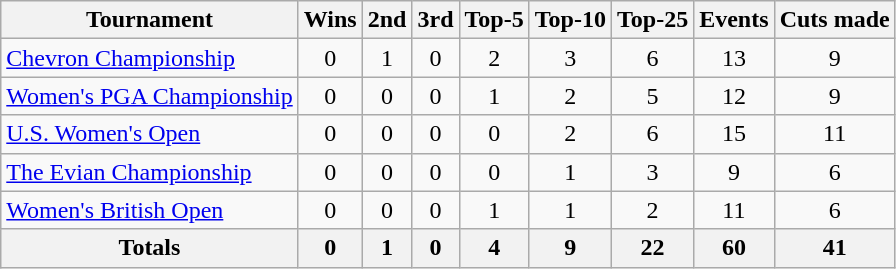<table class=wikitable style=text-align:center>
<tr>
<th>Tournament</th>
<th>Wins</th>
<th>2nd</th>
<th>3rd</th>
<th>Top-5</th>
<th>Top-10</th>
<th>Top-25</th>
<th>Events</th>
<th>Cuts made</th>
</tr>
<tr>
<td align=left><a href='#'>Chevron Championship</a></td>
<td>0</td>
<td>1</td>
<td>0</td>
<td>2</td>
<td>3</td>
<td>6</td>
<td>13</td>
<td>9</td>
</tr>
<tr>
<td align=left><a href='#'>Women's PGA Championship</a></td>
<td>0</td>
<td>0</td>
<td>0</td>
<td>1</td>
<td>2</td>
<td>5</td>
<td>12</td>
<td>9</td>
</tr>
<tr>
<td align=left><a href='#'>U.S. Women's Open</a></td>
<td>0</td>
<td>0</td>
<td>0</td>
<td>0</td>
<td>2</td>
<td>6</td>
<td>15</td>
<td>11</td>
</tr>
<tr>
<td align=left><a href='#'>The Evian Championship</a></td>
<td>0</td>
<td>0</td>
<td>0</td>
<td>0</td>
<td>1</td>
<td>3</td>
<td>9</td>
<td>6</td>
</tr>
<tr>
<td align=left><a href='#'>Women's British Open</a></td>
<td>0</td>
<td>0</td>
<td>0</td>
<td>1</td>
<td>1</td>
<td>2</td>
<td>11</td>
<td>6</td>
</tr>
<tr>
<th>Totals</th>
<th>0</th>
<th>1</th>
<th>0</th>
<th>4</th>
<th>9</th>
<th>22</th>
<th>60</th>
<th>41</th>
</tr>
</table>
